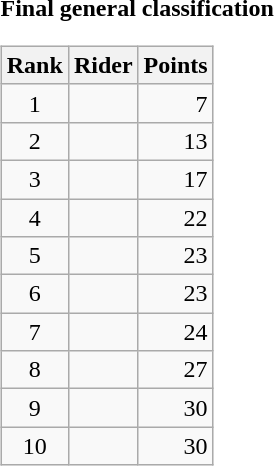<table>
<tr>
<td><strong>Final general classification</strong><br><table class="wikitable">
<tr>
<th scope="col">Rank</th>
<th scope="col">Rider</th>
<th scope="col">Points</th>
</tr>
<tr>
<td style="text-align:center;">1</td>
<td></td>
<td style="text-align:right;">7</td>
</tr>
<tr>
<td style="text-align:center;">2</td>
<td></td>
<td style="text-align:right;">13</td>
</tr>
<tr>
<td style="text-align:center;">3</td>
<td></td>
<td style="text-align:right;">17</td>
</tr>
<tr>
<td style="text-align:center;">4</td>
<td></td>
<td style="text-align:right;">22</td>
</tr>
<tr>
<td style="text-align:center;">5</td>
<td></td>
<td style="text-align:right;">23</td>
</tr>
<tr>
<td style="text-align:center;">6</td>
<td></td>
<td style="text-align:right;">23</td>
</tr>
<tr>
<td style="text-align:center;">7</td>
<td></td>
<td style="text-align:right;">24</td>
</tr>
<tr>
<td style="text-align:center;">8</td>
<td></td>
<td style="text-align:right;">27</td>
</tr>
<tr>
<td style="text-align:center;">9</td>
<td></td>
<td style="text-align:right;">30</td>
</tr>
<tr>
<td style="text-align:center;">10</td>
<td></td>
<td style="text-align:right;">30</td>
</tr>
</table>
</td>
</tr>
</table>
